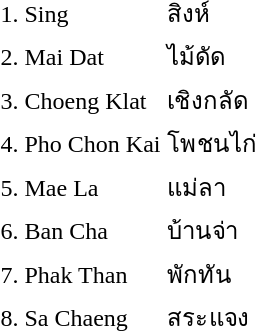<table>
<tr>
<td>1.</td>
<td>Sing</td>
<td>สิงห์</td>
<td></td>
</tr>
<tr>
<td>2.</td>
<td>Mai Dat</td>
<td>ไม้ดัด</td>
<td></td>
</tr>
<tr>
<td>3.</td>
<td>Choeng Klat</td>
<td>เชิงกลัด</td>
<td></td>
</tr>
<tr>
<td>4.</td>
<td>Pho Chon Kai</td>
<td>โพชนไก่</td>
<td></td>
</tr>
<tr>
<td>5.</td>
<td>Mae La</td>
<td>แม่ลา</td>
<td></td>
</tr>
<tr>
<td>6.</td>
<td>Ban Cha</td>
<td>บ้านจ่า</td>
<td></td>
</tr>
<tr>
<td>7.</td>
<td>Phak Than</td>
<td>พักทัน</td>
<td></td>
</tr>
<tr>
<td>8.</td>
<td>Sa Chaeng</td>
<td>สระแจง</td>
<td></td>
</tr>
</table>
